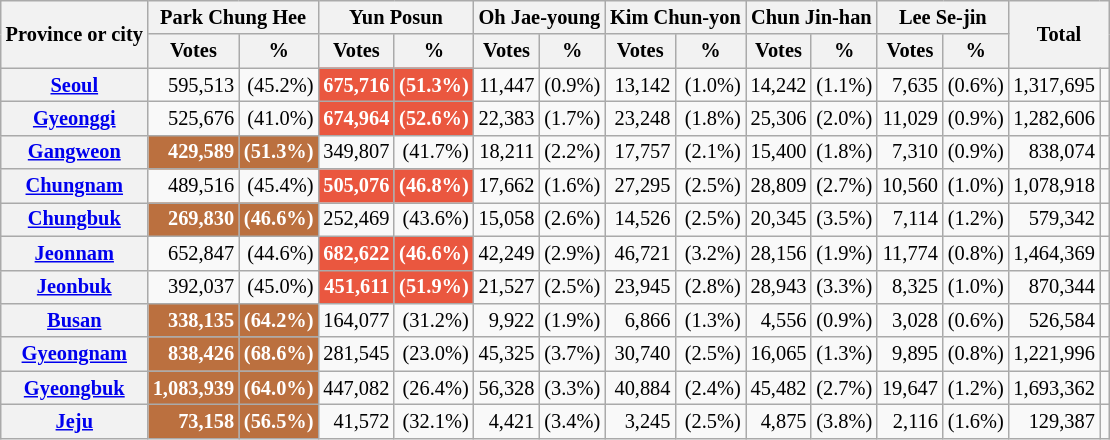<table class="wikitable" style="font-size:0.85em;">
<tr>
<th rowspan="2">Province or city</th>
<th colspan="2">Park Chung Hee</th>
<th colspan="2">Yun Posun</th>
<th colspan="2">Oh Jae-young</th>
<th colspan="2">Kim Chun-yon</th>
<th colspan="2">Chun Jin-han</th>
<th colspan="2">Lee Se-jin</th>
<th rowspan="2" colspan="2">Total</th>
</tr>
<tr>
<th>Votes</th>
<th>%</th>
<th>Votes</th>
<th>%</th>
<th>Votes</th>
<th>%</th>
<th>Votes</th>
<th>%</th>
<th>Votes</th>
<th>%</th>
<th>Votes</th>
<th>%</th>
</tr>
<tr>
<th><a href='#'>Seoul</a></th>
<td style="text-align: right;">595,513</td>
<td style="text-align: right;">(45.2%)</td>
<td style="background-color: #ea573f; color: white; text-align: right;"><strong>675,716</strong></td>
<td style="background-color: #ea573f; color: white; text-align: right;"><strong>(51.3%)</strong></td>
<td style="text-align: right;">11,447</td>
<td style="text-align: right;">(0.9%)</td>
<td style="text-align: right;">13,142</td>
<td style="text-align: right;">(1.0%)</td>
<td style="text-align: right;">14,242</td>
<td style="text-align: right;">(1.1%)</td>
<td style="text-align: right;">7,635</td>
<td style="text-align: right;">(0.6%)</td>
<td style="text-align: right;">1,317,695</td>
<td></td>
</tr>
<tr>
<th><a href='#'>Gyeonggi</a></th>
<td style="text-align: right;">525,676</td>
<td style="text-align: right;">(41.0%)</td>
<td style="background-color: #ea573f; color: white; text-align: right;"><strong>674,964</strong></td>
<td style="background-color: #ea573f; color: white; text-align: right;"><strong>(52.6%)</strong></td>
<td style="text-align: right;">22,383</td>
<td style="text-align: right;">(1.7%)</td>
<td style="text-align: right;">23,248</td>
<td style="text-align: right;">(1.8%)</td>
<td style="text-align: right;">25,306</td>
<td style="text-align: right;">(2.0%)</td>
<td style="text-align: right;">11,029</td>
<td style="text-align: right;">(0.9%)</td>
<td style="text-align: right;">1,282,606</td>
<td></td>
</tr>
<tr>
<th><a href='#'>Gangweon</a></th>
<td style="background-color: #bb703f; color: white; text-align: right;"><strong>429,589</strong></td>
<td style="background-color: #bb703f; color: white; text-align: right;"><strong>(51.3%)</strong></td>
<td style="text-align: right;">349,807</td>
<td style="text-align: right;">(41.7%)</td>
<td style="text-align: right;">18,211</td>
<td style="text-align: right;">(2.2%)</td>
<td style="text-align: right;">17,757</td>
<td style="text-align: right;">(2.1%)</td>
<td style="text-align: right;">15,400</td>
<td style="text-align: right;">(1.8%)</td>
<td style="text-align: right;">7,310</td>
<td style="text-align: right;">(0.9%)</td>
<td style="text-align: right;">838,074</td>
<td></td>
</tr>
<tr>
<th><a href='#'>Chungnam</a></th>
<td style="text-align: right;">489,516</td>
<td style="text-align: right;">(45.4%)</td>
<td style="background-color: #ea573f; color: white; text-align: right;"><strong>505,076</strong></td>
<td style="background-color: #ea573f; color: white; text-align: right;"><strong>(46.8%)</strong></td>
<td style="text-align: right;">17,662</td>
<td style="text-align: right;">(1.6%)</td>
<td style="text-align: right;">27,295</td>
<td style="text-align: right;">(2.5%)</td>
<td style="text-align: right;">28,809</td>
<td style="text-align: right;">(2.7%)</td>
<td style="text-align: right;">10,560</td>
<td style="text-align: right;">(1.0%)</td>
<td style="text-align: right;">1,078,918</td>
<td></td>
</tr>
<tr>
<th><a href='#'>Chungbuk</a></th>
<td style="background-color: #bb703f; color: white; text-align: right;"><strong>269,830</strong></td>
<td style="background-color: #bb703f; color: white; text-align: right;"><strong>(46.6%)</strong></td>
<td style="text-align: right;">252,469</td>
<td style="text-align: right;">(43.6%)</td>
<td style="text-align: right;">15,058</td>
<td style="text-align: right;">(2.6%)</td>
<td style="text-align: right;">14,526</td>
<td style="text-align: right;">(2.5%)</td>
<td style="text-align: right;">20,345</td>
<td style="text-align: right;">(3.5%)</td>
<td style="text-align: right;">7,114</td>
<td style="text-align: right;">(1.2%)</td>
<td style="text-align: right;">579,342</td>
<td></td>
</tr>
<tr>
<th><a href='#'>Jeonnam</a></th>
<td style="text-align: right;">652,847</td>
<td style="text-align: right;">(44.6%)</td>
<td style="background-color: #ea573f; color: white; text-align: right;"><strong>682,622</strong></td>
<td style="background-color: #ea573f; color: white; text-align: right;"><strong>(46.6%)</strong></td>
<td style="text-align: right;">42,249</td>
<td style="text-align: right;">(2.9%)</td>
<td style="text-align: right;">46,721</td>
<td style="text-align: right;">(3.2%)</td>
<td style="text-align: right;">28,156</td>
<td style="text-align: right;">(1.9%)</td>
<td style="text-align: right;">11,774</td>
<td style="text-align: right;">(0.8%)</td>
<td style="text-align: right;">1,464,369</td>
<td></td>
</tr>
<tr>
<th><a href='#'>Jeonbuk</a></th>
<td style="text-align: right;">392,037</td>
<td style="text-align: right;">(45.0%)</td>
<td style="background-color: #ea573f; color: white; text-align: right;"><strong>451,611</strong></td>
<td style="background-color: #ea573f; color: white; text-align: right;"><strong>(51.9%)</strong></td>
<td style="text-align: right;">21,527</td>
<td style="text-align: right;">(2.5%)</td>
<td style="text-align: right;">23,945</td>
<td style="text-align: right;">(2.8%)</td>
<td style="text-align: right;">28,943</td>
<td style="text-align: right;">(3.3%)</td>
<td style="text-align: right;">8,325</td>
<td style="text-align: right;">(1.0%)</td>
<td style="text-align: right;">870,344</td>
<td></td>
</tr>
<tr>
<th><a href='#'>Busan</a></th>
<td style="background-color: #bb703f; color: white; text-align: right;"><strong>338,135</strong></td>
<td style="background-color: #bb703f; color: white; text-align: right;"><strong>(64.2%)</strong></td>
<td style="text-align: right;">164,077</td>
<td style="text-align: right;">(31.2%)</td>
<td style="text-align: right;">9,922</td>
<td style="text-align: right;">(1.9%)</td>
<td style="text-align: right;">6,866</td>
<td style="text-align: right;">(1.3%)</td>
<td style="text-align: right;">4,556</td>
<td style="text-align: right;">(0.9%)</td>
<td style="text-align: right;">3,028</td>
<td style="text-align: right;">(0.6%)</td>
<td style="text-align: right;">526,584</td>
<td></td>
</tr>
<tr>
<th><a href='#'>Gyeongnam</a></th>
<td style="background-color: #bb703f; color: white; text-align: right;"><strong>838,426</strong></td>
<td style="background-color: #bb703f; color: white; text-align: right;"><strong>(68.6%)</strong></td>
<td style="text-align: right;">281,545</td>
<td style="text-align: right;">(23.0%)</td>
<td style="text-align: right;">45,325</td>
<td style="text-align: right;">(3.7%)</td>
<td style="text-align: right;">30,740</td>
<td style="text-align: right;">(2.5%)</td>
<td style="text-align: right;">16,065</td>
<td style="text-align: right;">(1.3%)</td>
<td style="text-align: right;">9,895</td>
<td style="text-align: right;">(0.8%)</td>
<td style="text-align: right;">1,221,996</td>
<td></td>
</tr>
<tr>
<th><a href='#'>Gyeongbuk</a></th>
<td style="background-color: #bb703f; color: white; text-align: right;"><strong>1,083,939</strong></td>
<td style="background-color: #bb703f; color: white; text-align: right;"><strong>(64.0%)</strong></td>
<td style="text-align: right;">447,082</td>
<td style="text-align: right;">(26.4%)</td>
<td style="text-align: right;">56,328</td>
<td style="text-align: right;">(3.3%)</td>
<td style="text-align: right;">40,884</td>
<td style="text-align: right;">(2.4%)</td>
<td style="text-align: right;">45,482</td>
<td style="text-align: right;">(2.7%)</td>
<td style="text-align: right;">19,647</td>
<td style="text-align: right;">(1.2%)</td>
<td style="text-align: right;">1,693,362</td>
<td></td>
</tr>
<tr>
<th><a href='#'>Jeju</a></th>
<td style="background-color: #bb703f; color: white; text-align: right;"><strong>73,158</strong></td>
<td style="background-color: #bb703f; color: white; text-align: right;"><strong>(56.5%)</strong></td>
<td style="text-align: right;">41,572</td>
<td style="text-align: right;">(32.1%)</td>
<td style="text-align: right;">4,421</td>
<td style="text-align: right;">(3.4%)</td>
<td style="text-align: right;">3,245</td>
<td style="text-align: right;">(2.5%)</td>
<td style="text-align: right;">4,875</td>
<td style="text-align: right;">(3.8%)</td>
<td style="text-align: right;">2,116</td>
<td style="text-align: right;">(1.6%)</td>
<td style="text-align: right;">129,387</td>
<td></td>
</tr>
</table>
